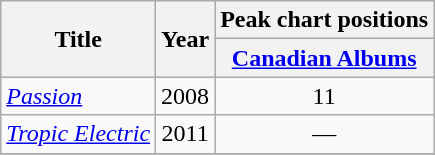<table class="wikitable">
<tr>
<th rowspan="2" style="text-align:center">Title</th>
<th rowspan="2" source "2">Year</th>
<th>Peak chart positions</th>
</tr>
<tr>
<th><a href='#'>Canadian Albums</a></th>
</tr>
<tr>
<td><em><a href='#'>Passion</a></em></td>
<td style="text-align:center">2008</td>
<td style="text-align:center">11</td>
</tr>
<tr>
<td><em><a href='#'>Tropic Electric</a></em></td>
<td style="text-align:center">2011</td>
<td style="text-align:center">—</td>
</tr>
<tr>
</tr>
</table>
